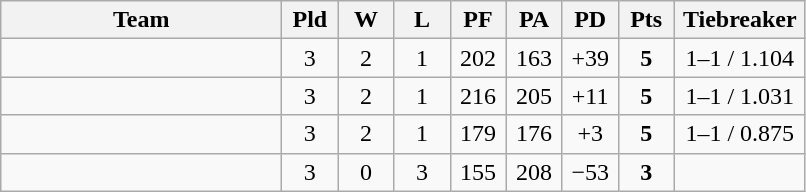<table class="wikitable" style="text-align:center;">
<tr>
<th width=180>Team</th>
<th width=30>Pld</th>
<th width=30>W</th>
<th width=30>L</th>
<th width=30>PF</th>
<th width=30>PA</th>
<th width=30>PD</th>
<th width=30>Pts</th>
<th width=80>Tiebreaker</th>
</tr>
<tr align=center>
<td align=left></td>
<td>3</td>
<td>2</td>
<td>1</td>
<td>202</td>
<td>163</td>
<td>+39</td>
<td><strong>5</strong></td>
<td>1–1 / 1.104</td>
</tr>
<tr align=center>
<td align=left></td>
<td>3</td>
<td>2</td>
<td>1</td>
<td>216</td>
<td>205</td>
<td>+11</td>
<td><strong>5</strong></td>
<td>1–1 / 1.031</td>
</tr>
<tr align=center>
<td align=left></td>
<td>3</td>
<td>2</td>
<td>1</td>
<td>179</td>
<td>176</td>
<td>+3</td>
<td><strong>5</strong></td>
<td>1–1 / 0.875</td>
</tr>
<tr align=center>
<td align=left></td>
<td>3</td>
<td>0</td>
<td>3</td>
<td>155</td>
<td>208</td>
<td>−53</td>
<td><strong>3</strong></td>
<td></td>
</tr>
</table>
